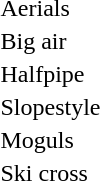<table>
<tr>
<td>Aerials<br></td>
<td></td>
<td></td>
<td></td>
</tr>
<tr style="vertical-align: top;">
<td>Big air<br></td>
<td></td>
<td></td>
<td></td>
</tr>
<tr style="vertical-align: top;">
<td>Halfpipe<br></td>
<td></td>
<td></td>
<td></td>
</tr>
<tr style="vertical-align: top;">
<td>Slopestyle<br></td>
<td></td>
<td></td>
<td></td>
</tr>
<tr style="vertical-align: top;">
<td>Moguls<br></td>
<td></td>
<td></td>
<td></td>
</tr>
<tr style="vertical-align: top;">
<td>Ski cross<br></td>
<td></td>
<td></td>
<td></td>
</tr>
</table>
